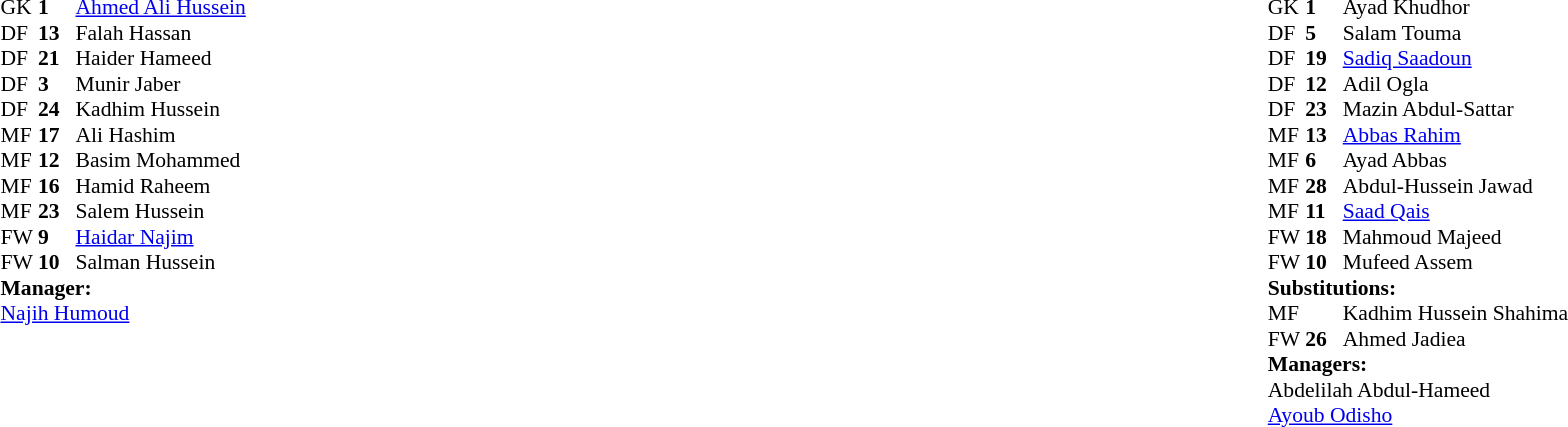<table style="width:100%">
<tr>
<td style="vertical-align:top; width:40%"><br><table style="font-size: 90%" cellspacing="0" cellpadding="0">
<tr>
<th width=25></th>
<th width=25></th>
</tr>
<tr>
<td>GK</td>
<td><strong>1</strong></td>
<td> <a href='#'>Ahmed Ali Hussein</a></td>
</tr>
<tr>
<td>DF</td>
<td><strong>13</strong></td>
<td> Falah Hassan</td>
</tr>
<tr>
<td>DF</td>
<td><strong>21</strong></td>
<td> Haider Hameed</td>
</tr>
<tr>
<td>DF</td>
<td><strong>3</strong></td>
<td> Munir Jaber</td>
</tr>
<tr>
<td>DF</td>
<td><strong>24</strong></td>
<td> Kadhim Hussein</td>
</tr>
<tr>
<td>MF</td>
<td><strong>17</strong></td>
<td> Ali Hashim</td>
</tr>
<tr>
<td>MF</td>
<td><strong>12</strong></td>
<td> Basim Mohammed</td>
</tr>
<tr>
<td>MF</td>
<td><strong>16</strong></td>
<td> Hamid Raheem</td>
</tr>
<tr>
<td>MF</td>
<td><strong>23</strong></td>
<td> Salem Hussein</td>
</tr>
<tr>
<td>FW</td>
<td><strong>9</strong></td>
<td> <a href='#'>Haidar Najim</a></td>
</tr>
<tr>
<td>FW</td>
<td><strong>10</strong></td>
<td> Salman Hussein</td>
</tr>
<tr>
<td colspan=3><strong>Manager:</strong></td>
</tr>
<tr>
<td colspan=4> <a href='#'>Najih Humoud</a></td>
</tr>
</table>
</td>
<td valign="top"></td>
<td style="vertical-align:top; width:50%"><br><table cellspacing="0" cellpadding="0" style="font-size:90%; margin:auto">
<tr>
<th width=25></th>
<th width=25></th>
</tr>
<tr>
<td>GK</td>
<td><strong>1</strong></td>
<td> Ayad Khudhor</td>
</tr>
<tr>
<td>DF</td>
<td><strong>5</strong></td>
<td> Salam Touma</td>
</tr>
<tr>
<td>DF</td>
<td><strong>19</strong></td>
<td> <a href='#'>Sadiq Saadoun</a></td>
</tr>
<tr>
<td>DF</td>
<td><strong>12</strong></td>
<td> Adil Ogla</td>
</tr>
<tr>
<td>DF</td>
<td><strong>23</strong></td>
<td> Mazin Abdul-Sattar</td>
</tr>
<tr>
<td>MF</td>
<td><strong>13</strong></td>
<td> <a href='#'>Abbas Rahim</a></td>
</tr>
<tr>
<td>MF</td>
<td><strong>6</strong></td>
<td> Ayad Abbas</td>
<td></td>
<td></td>
</tr>
<tr>
<td>MF</td>
<td><strong>28</strong></td>
<td> Abdul-Hussein Jawad</td>
</tr>
<tr>
<td>MF</td>
<td><strong>11</strong></td>
<td> <a href='#'>Saad Qais</a></td>
</tr>
<tr>
<td>FW</td>
<td><strong>18</strong></td>
<td> Mahmoud Majeed</td>
</tr>
<tr>
<td>FW</td>
<td><strong>10</strong></td>
<td> Mufeed Assem</td>
<td></td>
<td></td>
</tr>
<tr>
<td colspan=3><strong>Substitutions:</strong></td>
</tr>
<tr>
<td>MF</td>
<td></td>
<td> Kadhim Hussein Shahima</td>
<td></td>
<td></td>
</tr>
<tr>
<td>FW</td>
<td><strong>26</strong></td>
<td> Ahmed Jadiea</td>
<td></td>
<td></td>
</tr>
<tr>
<td colspan=3><strong>Managers:</strong></td>
</tr>
<tr>
<td colspan=3> Abdelilah Abdul-Hameed<br> <a href='#'>Ayoub Odisho</a></td>
</tr>
</table>
</td>
</tr>
</table>
